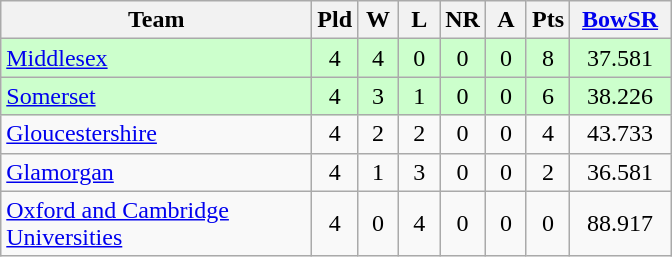<table class="wikitable" style="text-align: center;">
<tr>
<th width=200>Team</th>
<th width=20>Pld</th>
<th width=20>W</th>
<th width=20>L</th>
<th width=20>NR</th>
<th width=20>A</th>
<th width=20>Pts</th>
<th width=60><a href='#'>BowSR</a></th>
</tr>
<tr bgcolor="#ccffcc">
<td align=left><a href='#'>Middlesex</a></td>
<td>4</td>
<td>4</td>
<td>0</td>
<td>0</td>
<td>0</td>
<td>8</td>
<td>37.581</td>
</tr>
<tr bgcolor="#ccffcc">
<td align=left><a href='#'>Somerset</a></td>
<td>4</td>
<td>3</td>
<td>1</td>
<td>0</td>
<td>0</td>
<td>6</td>
<td>38.226</td>
</tr>
<tr>
<td align=left><a href='#'>Gloucestershire</a></td>
<td>4</td>
<td>2</td>
<td>2</td>
<td>0</td>
<td>0</td>
<td>4</td>
<td>43.733</td>
</tr>
<tr>
<td align=left><a href='#'>Glamorgan</a></td>
<td>4</td>
<td>1</td>
<td>3</td>
<td>0</td>
<td>0</td>
<td>2</td>
<td>36.581</td>
</tr>
<tr>
<td align=left><a href='#'>Oxford and Cambridge Universities</a></td>
<td>4</td>
<td>0</td>
<td>4</td>
<td>0</td>
<td>0</td>
<td>0</td>
<td>88.917</td>
</tr>
</table>
